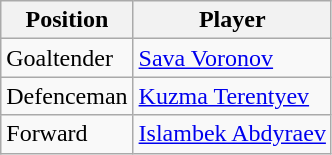<table class="wikitable">
<tr>
<th>Position</th>
<th>Player</th>
</tr>
<tr>
<td>Goaltender</td>
<td> <a href='#'>Sava Voronov</a></td>
</tr>
<tr>
<td>Defenceman</td>
<td> <a href='#'>Kuzma Terentyev</a></td>
</tr>
<tr>
<td>Forward</td>
<td> <a href='#'>Islambek Abdyraev</a></td>
</tr>
</table>
